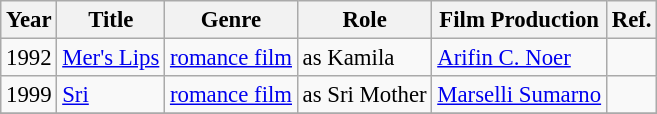<table class="wikitable" style="font-size: 95%;">
<tr>
<th>Year</th>
<th>Title</th>
<th>Genre</th>
<th>Role</th>
<th>Film Production</th>
<th>Ref.</th>
</tr>
<tr>
<td>1992</td>
<td><a href='#'>Mer's Lips</a></td>
<td><a href='#'>romance film</a></td>
<td>as Kamila</td>
<td><a href='#'>Arifin C. Noer</a></td>
<td></td>
</tr>
<tr>
<td>1999</td>
<td><a href='#'>Sri</a></td>
<td><a href='#'>romance film</a></td>
<td>as Sri Mother</td>
<td><a href='#'>Marselli Sumarno</a></td>
<td></td>
</tr>
<tr>
</tr>
</table>
